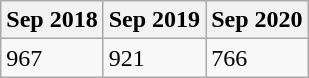<table class="wikitable">
<tr>
<th>Sep 2018</th>
<th>Sep 2019</th>
<th>Sep 2020</th>
</tr>
<tr>
<td>967</td>
<td>921</td>
<td>766</td>
</tr>
</table>
